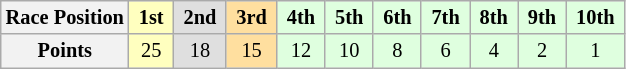<table class="wikitable" style="font-size:85%; text-align:center">
<tr>
<th>Race Position</th>
<td style="background:#ffffbf;"> <strong>1st</strong> </td>
<td style="background:#dfdfdf;"> <strong>2nd</strong> </td>
<td style="background:#ffdf9f;"> <strong>3rd</strong> </td>
<td style="background:#dfffdf;"> <strong>4th</strong> </td>
<td style="background:#dfffdf;"> <strong>5th</strong> </td>
<td style="background:#dfffdf;"> <strong>6th</strong> </td>
<td style="background:#dfffdf;"> <strong>7th</strong> </td>
<td style="background:#dfffdf;"> <strong>8th</strong> </td>
<td style="background:#dfffdf;"> <strong>9th</strong> </td>
<td style="background:#dfffdf;"> <strong>10th</strong> </td>
</tr>
<tr>
<th>Points</th>
<td style="background:#ffffbf;">25</td>
<td style="background:#dfdfdf;">18</td>
<td style="background:#ffdf9f;">15</td>
<td style="background:#dfffdf;">12</td>
<td style="background:#dfffdf;">10</td>
<td style="background:#dfffdf;">8</td>
<td style="background:#dfffdf;">6</td>
<td style="background:#dfffdf;">4</td>
<td style="background:#dfffdf;">2</td>
<td style="background:#dfffdf;">1</td>
</tr>
</table>
